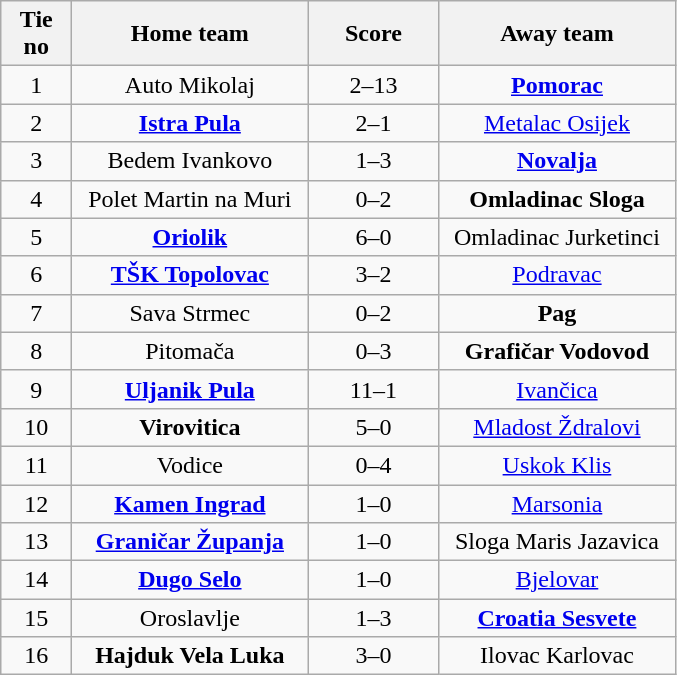<table class="wikitable" style="text-align: center">
<tr>
<th width=40>Tie no</th>
<th width=150>Home team</th>
<th width=80>Score</th>
<th width=150>Away team</th>
</tr>
<tr>
<td>1</td>
<td>Auto Mikolaj</td>
<td>2–13</td>
<td><strong><a href='#'>Pomorac</a></strong></td>
</tr>
<tr>
<td>2</td>
<td><strong><a href='#'>Istra Pula</a></strong></td>
<td>2–1</td>
<td><a href='#'>Metalac Osijek</a></td>
</tr>
<tr>
<td>3</td>
<td>Bedem Ivankovo</td>
<td>1–3</td>
<td><strong><a href='#'>Novalja</a></strong></td>
</tr>
<tr>
<td>4</td>
<td>Polet Martin na Muri</td>
<td>0–2</td>
<td><strong>Omladinac Sloga</strong></td>
</tr>
<tr>
<td>5</td>
<td><strong><a href='#'>Oriolik</a></strong></td>
<td>6–0</td>
<td>Omladinac Jurketinci</td>
</tr>
<tr>
<td>6</td>
<td><strong><a href='#'>TŠK Topolovac</a></strong></td>
<td>3–2</td>
<td><a href='#'>Podravac</a></td>
</tr>
<tr>
<td>7</td>
<td>Sava Strmec</td>
<td>0–2</td>
<td><strong>Pag</strong></td>
</tr>
<tr>
<td>8</td>
<td>Pitomača</td>
<td>0–3</td>
<td><strong>Grafičar Vodovod</strong></td>
</tr>
<tr>
<td>9</td>
<td><strong><a href='#'>Uljanik Pula</a></strong></td>
<td>11–1</td>
<td><a href='#'>Ivančica</a></td>
</tr>
<tr>
<td>10</td>
<td><strong>Virovitica</strong></td>
<td>5–0</td>
<td><a href='#'>Mladost Ždralovi</a></td>
</tr>
<tr>
<td>11</td>
<td>Vodice</td>
<td>0–4</td>
<td><a href='#'>Uskok Klis</a></td>
</tr>
<tr>
<td>12</td>
<td><strong><a href='#'>Kamen Ingrad</a></strong></td>
<td>1–0</td>
<td><a href='#'>Marsonia</a></td>
</tr>
<tr>
<td>13</td>
<td><strong><a href='#'>Graničar Županja</a></strong></td>
<td>1–0</td>
<td>Sloga Maris Jazavica</td>
</tr>
<tr>
<td>14</td>
<td><strong><a href='#'>Dugo Selo</a></strong></td>
<td>1–0</td>
<td><a href='#'>Bjelovar</a></td>
</tr>
<tr>
<td>15</td>
<td>Oroslavlje</td>
<td>1–3</td>
<td><strong><a href='#'>Croatia Sesvete</a></strong></td>
</tr>
<tr>
<td>16</td>
<td><strong>Hajduk Vela Luka</strong></td>
<td>3–0</td>
<td>Ilovac Karlovac</td>
</tr>
</table>
